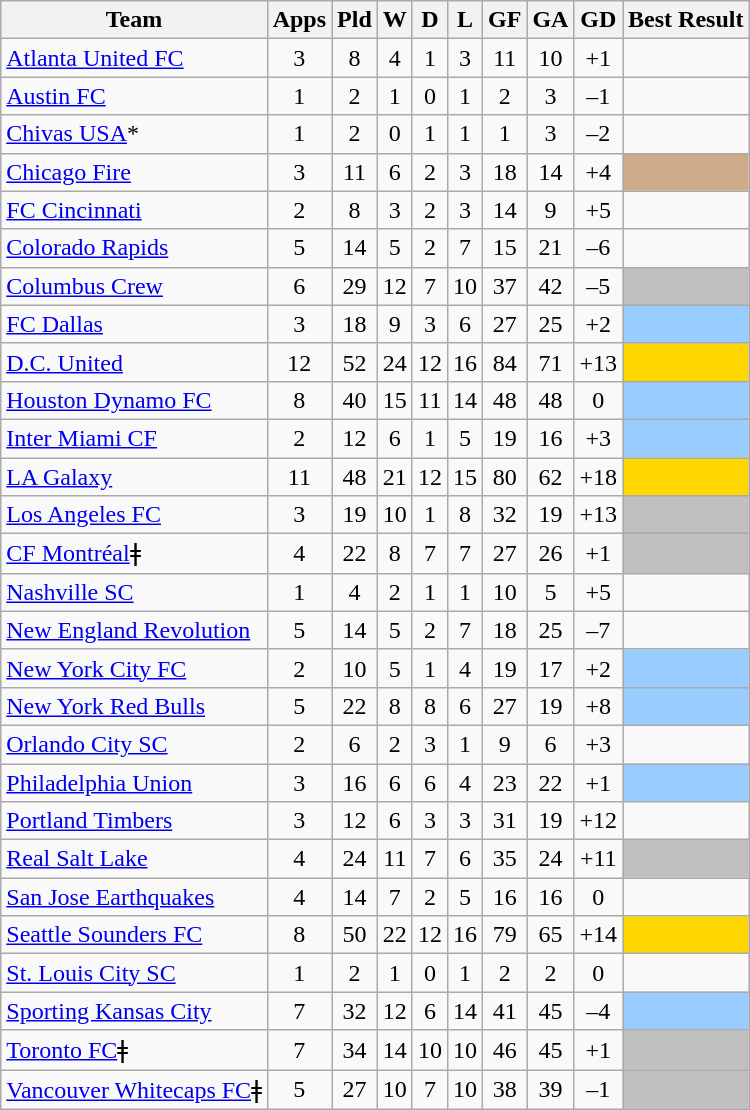<table class="wikitable sortable" style="text-align: center">
<tr>
<th>Team</th>
<th>Apps</th>
<th>Pld</th>
<th>W</th>
<th>D</th>
<th>L</th>
<th>GF</th>
<th>GA</th>
<th>GD</th>
<th>Best Result</th>
</tr>
<tr>
<td style="text-align:left"><a href='#'>Atlanta United FC</a></td>
<td>3</td>
<td>8</td>
<td>4</td>
<td>1</td>
<td>3</td>
<td>11</td>
<td>10</td>
<td>+1</td>
<td></td>
</tr>
<tr>
<td style="text-align:left"><a href='#'>Austin FC</a></td>
<td>1</td>
<td>2</td>
<td>1</td>
<td>0</td>
<td>1</td>
<td>2</td>
<td>3</td>
<td>–1</td>
<td></td>
</tr>
<tr>
<td style="text-align:left"><a href='#'>Chivas USA</a>*</td>
<td>1</td>
<td>2</td>
<td>0</td>
<td>1</td>
<td>1</td>
<td>1</td>
<td>3</td>
<td>–2</td>
<td></td>
</tr>
<tr>
<td style="text-align:left"><a href='#'>Chicago Fire</a></td>
<td>3</td>
<td>11</td>
<td>6</td>
<td>2</td>
<td>3</td>
<td>18</td>
<td>14</td>
<td>+4</td>
<td bgcolor="CFAA88"></td>
</tr>
<tr>
<td style="text-align:left"><a href='#'>FC Cincinnati</a></td>
<td>2</td>
<td>8</td>
<td>3</td>
<td>2</td>
<td>3</td>
<td>14</td>
<td>9</td>
<td>+5</td>
<td></td>
</tr>
<tr>
<td style="text-align:left"><a href='#'>Colorado Rapids</a></td>
<td>5</td>
<td>14</td>
<td>5</td>
<td>2</td>
<td>7</td>
<td>15</td>
<td>21</td>
<td>–6</td>
<td></td>
</tr>
<tr>
<td style="text-align:left"><a href='#'>Columbus Crew</a></td>
<td>6</td>
<td>29</td>
<td>12</td>
<td>7</td>
<td>10</td>
<td>37</td>
<td>42</td>
<td>–5</td>
<td bgcolor=silver></td>
</tr>
<tr>
<td style="text-align:left"><a href='#'>FC Dallas</a></td>
<td>3</td>
<td>18</td>
<td>9</td>
<td>3</td>
<td>6</td>
<td>27</td>
<td>25</td>
<td>+2</td>
<td bgcolor="9acdff"></td>
</tr>
<tr>
<td style="text-align:left"><a href='#'>D.C. United</a></td>
<td>12</td>
<td>52</td>
<td>24</td>
<td>12</td>
<td>16</td>
<td>84</td>
<td>71</td>
<td>+13</td>
<td bgcolor="gold"></td>
</tr>
<tr>
<td style="text-align:left"><a href='#'>Houston Dynamo FC</a></td>
<td>8</td>
<td>40</td>
<td>15</td>
<td>11</td>
<td>14</td>
<td>48</td>
<td>48</td>
<td>0</td>
<td bgcolor="9acdff"></td>
</tr>
<tr>
<td style="text-align:left"><a href='#'>Inter Miami CF</a></td>
<td>2</td>
<td>12</td>
<td>6</td>
<td>1</td>
<td>5</td>
<td>19</td>
<td>16</td>
<td>+3</td>
<td bgcolor="9acdff"></td>
</tr>
<tr>
<td style="text-align:left"><a href='#'>LA Galaxy</a></td>
<td>11</td>
<td>48</td>
<td>21</td>
<td>12</td>
<td>15</td>
<td>80</td>
<td>62</td>
<td>+18</td>
<td bgcolor="gold"></td>
</tr>
<tr>
<td style="text-align:left"><a href='#'>Los Angeles FC</a></td>
<td>3</td>
<td>19</td>
<td>10</td>
<td>1</td>
<td>8</td>
<td>32</td>
<td>19</td>
<td>+13</td>
<td bgcolor=silver></td>
</tr>
<tr>
<td style="text-align:left"><a href='#'>CF Montréal</a>ǂ</td>
<td>4</td>
<td>22</td>
<td>8</td>
<td>7</td>
<td>7</td>
<td>27</td>
<td>26</td>
<td>+1</td>
<td bgcolor=silver></td>
</tr>
<tr>
<td style="text-align:left"><a href='#'>Nashville SC</a></td>
<td>1</td>
<td>4</td>
<td>2</td>
<td>1</td>
<td>1</td>
<td>10</td>
<td>5</td>
<td>+5</td>
<td></td>
</tr>
<tr>
<td style="text-align:left"><a href='#'>New England Revolution</a></td>
<td>5</td>
<td>14</td>
<td>5</td>
<td>2</td>
<td>7</td>
<td>18</td>
<td>25</td>
<td>–7</td>
<td></td>
</tr>
<tr>
<td style="text-align:left"><a href='#'>New York City FC</a></td>
<td>2</td>
<td>10</td>
<td>5</td>
<td>1</td>
<td>4</td>
<td>19</td>
<td>17</td>
<td>+2</td>
<td bgcolor="9acdff"></td>
</tr>
<tr>
<td style="text-align:left"><a href='#'>New York Red Bulls</a></td>
<td>5</td>
<td>22</td>
<td>8</td>
<td>8</td>
<td>6</td>
<td>27</td>
<td>19</td>
<td>+8</td>
<td bgcolor="9acdff"></td>
</tr>
<tr>
<td style="text-align:left"><a href='#'>Orlando City SC</a></td>
<td>2</td>
<td>6</td>
<td>2</td>
<td>3</td>
<td>1</td>
<td>9</td>
<td>6</td>
<td>+3</td>
<td></td>
</tr>
<tr>
<td style="text-align:left"><a href='#'>Philadelphia Union</a></td>
<td>3</td>
<td>16</td>
<td>6</td>
<td>6</td>
<td>4</td>
<td>23</td>
<td>22</td>
<td>+1</td>
<td bgcolor="9acdff"></td>
</tr>
<tr>
<td style="text-align:left"><a href='#'>Portland Timbers</a></td>
<td>3</td>
<td>12</td>
<td>6</td>
<td>3</td>
<td>3</td>
<td>31</td>
<td>19</td>
<td>+12</td>
<td></td>
</tr>
<tr>
<td style="text-align:left"><a href='#'>Real Salt Lake</a></td>
<td>4</td>
<td>24</td>
<td>11</td>
<td>7</td>
<td>6</td>
<td>35</td>
<td>24</td>
<td>+11</td>
<td bgcolor=silver></td>
</tr>
<tr>
<td style="text-align:left"><a href='#'>San Jose Earthquakes</a></td>
<td>4</td>
<td>14</td>
<td>7</td>
<td>2</td>
<td>5</td>
<td>16</td>
<td>16</td>
<td>0</td>
<td></td>
</tr>
<tr>
<td style="text-align:left"><a href='#'>Seattle Sounders FC</a></td>
<td>8</td>
<td>50</td>
<td>22</td>
<td>12</td>
<td>16</td>
<td>79</td>
<td>65</td>
<td>+14</td>
<td bgcolor="gold"></td>
</tr>
<tr>
<td style="text-align:left"><a href='#'>St. Louis City SC</a></td>
<td>1</td>
<td>2</td>
<td>1</td>
<td>0</td>
<td>1</td>
<td>2</td>
<td>2</td>
<td>0</td>
<td></td>
</tr>
<tr>
<td style="text-align:left"><a href='#'>Sporting Kansas City</a></td>
<td>7</td>
<td>32</td>
<td>12</td>
<td>6</td>
<td>14</td>
<td>41</td>
<td>45</td>
<td>–4</td>
<td bgcolor="9acdff"></td>
</tr>
<tr>
<td style="text-align:left"><a href='#'>Toronto FC</a>ǂ</td>
<td>7</td>
<td>34</td>
<td>14</td>
<td>10</td>
<td>10</td>
<td>46</td>
<td>45</td>
<td>+1</td>
<td bgcolor=silver></td>
</tr>
<tr>
<td style="text-align:left"><a href='#'>Vancouver Whitecaps FC</a>ǂ</td>
<td>5</td>
<td>27</td>
<td>10</td>
<td>7</td>
<td>10</td>
<td>38</td>
<td>39</td>
<td>–1</td>
<td bgcolor=silver></td>
</tr>
</table>
